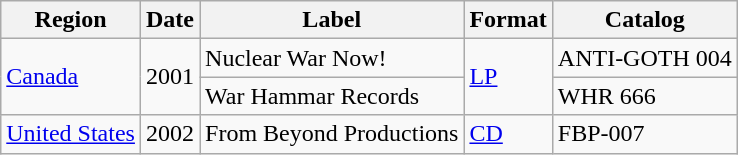<table class="wikitable">
<tr>
<th>Region</th>
<th>Date</th>
<th>Label</th>
<th>Format</th>
<th>Catalog</th>
</tr>
<tr>
<td rowspan="2"><a href='#'>Canada</a></td>
<td rowspan="2">2001</td>
<td>Nuclear War Now!</td>
<td rowspan="2"><a href='#'>LP</a></td>
<td>ANTI-GOTH 004</td>
</tr>
<tr>
<td>War Hammar Records</td>
<td>WHR 666</td>
</tr>
<tr>
<td><a href='#'>United States</a></td>
<td>2002</td>
<td>From Beyond Productions</td>
<td><a href='#'>CD</a></td>
<td>FBP-007</td>
</tr>
</table>
